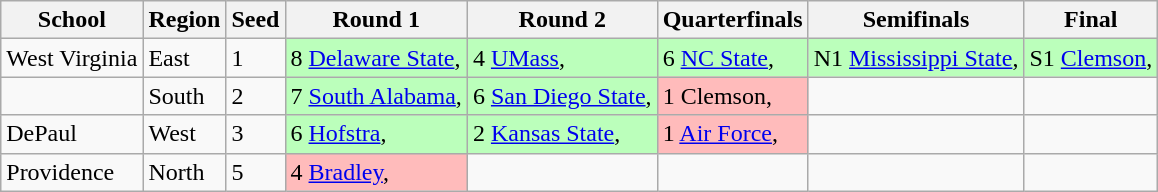<table class="wikitable">
<tr>
<th>School</th>
<th>Region</th>
<th>Seed</th>
<th>Round 1</th>
<th>Round 2</th>
<th>Quarterfinals</th>
<th>Semifinals</th>
<th>Final</th>
</tr>
<tr>
<td>West Virginia</td>
<td>East</td>
<td>1</td>
<td style="background:#bfb;">8 <a href='#'>Delaware State</a>, </td>
<td style="background:#bfb;">4 <a href='#'>UMass</a>, </td>
<td style="background:#bfb;">6 <a href='#'>NC State</a>, </td>
<td style="background:#bfb;">N1 <a href='#'>Mississippi State</a>, </td>
<td style="background:#bfb;">S1 <a href='#'>Clemson</a>, </td>
</tr>
<tr>
<td></td>
<td>South</td>
<td>2</td>
<td style="background:#bfb;">7 <a href='#'>South Alabama</a>, </td>
<td style="background:#bfb;">6 <a href='#'>San Diego State</a>, </td>
<td style="background:#fbb;">1 Clemson, </td>
<td></td>
<td></td>
</tr>
<tr>
<td>DePaul</td>
<td>West</td>
<td>3</td>
<td style="background:#bfb;">6 <a href='#'>Hofstra</a>, </td>
<td style="background:#bfb;">2 <a href='#'>Kansas State</a>, </td>
<td style="background:#fbb;">1 <a href='#'>Air Force</a>, </td>
<td></td>
<td></td>
</tr>
<tr>
<td>Providence</td>
<td>North</td>
<td>5</td>
<td style="background:#fbb;">4 <a href='#'>Bradley</a>, </td>
<td></td>
<td></td>
<td></td>
<td></td>
</tr>
</table>
